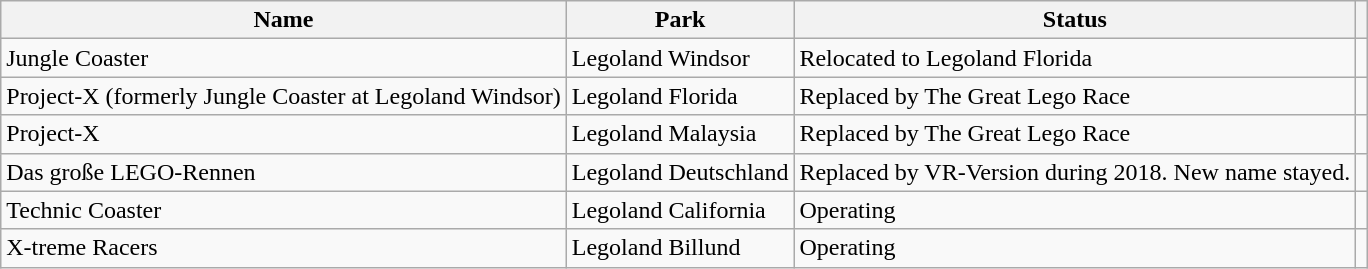<table class="wikitable sortable">
<tr>
<th>Name</th>
<th>Park</th>
<th>Status</th>
<th class="unsortable"></th>
</tr>
<tr>
<td>Jungle Coaster</td>
<td>Legoland Windsor</td>
<td>Relocated to Legoland Florida</td>
<td></td>
</tr>
<tr>
<td>Project-X (formerly Jungle Coaster at Legoland Windsor)</td>
<td>Legoland Florida</td>
<td>Replaced by The Great Lego Race</td>
<td></td>
</tr>
<tr>
<td>Project-X</td>
<td>Legoland Malaysia</td>
<td>Replaced by The Great Lego Race</td>
<td></td>
</tr>
<tr>
<td>Das große LEGO-Rennen</td>
<td>Legoland Deutschland</td>
<td>Replaced by VR-Version during 2018. New name stayed.</td>
<td></td>
</tr>
<tr>
<td>Technic Coaster</td>
<td>Legoland California</td>
<td>Operating</td>
<td></td>
</tr>
<tr>
<td>X-treme Racers</td>
<td>Legoland Billund</td>
<td>Operating</td>
<td></td>
</tr>
</table>
